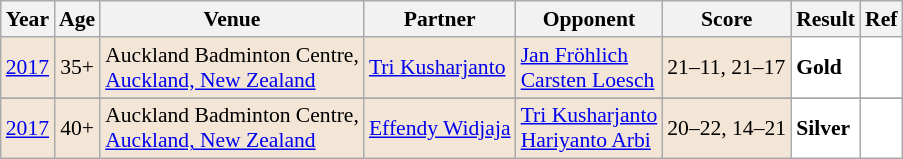<table class="sortable wikitable" style="font-size: 90%;">
<tr>
<th>Year</th>
<th>Age</th>
<th>Venue</th>
<th>Partner</th>
<th>Opponent</th>
<th>Score</th>
<th>Result</th>
<th>Ref</th>
</tr>
<tr style="background:#F3E6D7">
<td align="center"><a href='#'>2017</a></td>
<td align="center">35+</td>
<td align="left">Auckland Badminton Centre,<br><a href='#'>Auckland, New Zealand</a></td>
<td align="left"> <a href='#'>Tri Kusharjanto</a></td>
<td align="left"> <a href='#'>Jan Fröhlich</a> <br>  <a href='#'>Carsten Loesch</a></td>
<td align="left">21–11, 21–17</td>
<td style="text-align:left; background:white"> <strong>Gold</strong></td>
<td style="text-align:center; background:white"></td>
</tr>
<tr>
</tr>
<tr style="background:#F3E6D7">
<td align="center"><a href='#'>2017</a></td>
<td align="center">40+</td>
<td align="left">Auckland Badminton Centre,<br><a href='#'>Auckland, New Zealand</a></td>
<td align="left"> <a href='#'>Effendy Widjaja</a></td>
<td align="left"> <a href='#'>Tri Kusharjanto</a> <br>  <a href='#'>Hariyanto Arbi</a></td>
<td align="left">20–22, 14–21</td>
<td style="text-align:left; background:white"> <strong>Silver</strong></td>
<td style="text-align:center; background:white"></td>
</tr>
</table>
